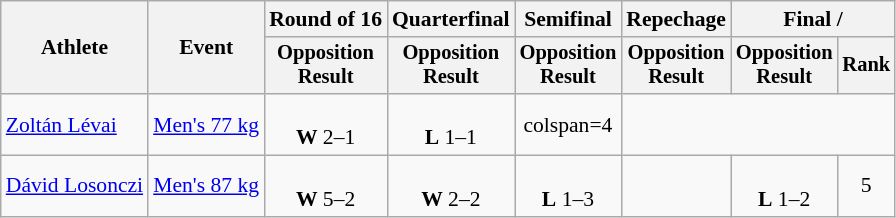<table class="wikitable" style="font-size:90%">
<tr>
<th rowspan=2>Athlete</th>
<th rowspan=2>Event</th>
<th>Round of 16</th>
<th>Quarterfinal</th>
<th>Semifinal</th>
<th>Repechage</th>
<th colspan=2>Final / </th>
</tr>
<tr style="font-size: 95%">
<th>Opposition<br>Result</th>
<th>Opposition<br>Result</th>
<th>Opposition<br>Result</th>
<th>Opposition<br>Result</th>
<th>Opposition<br>Result</th>
<th>Rank</th>
</tr>
<tr align=center>
<td align=left><a href='#'>Zoltán Lévai</a></td>
<td align=left><a href='#'>Men's 77 kg</a></td>
<td><br><strong>W</strong> 2–1</td>
<td><br><strong>L</strong> 1–1</td>
<td>colspan=4 </td>
</tr>
<tr align=center>
<td align=left><a href='#'>Dávid Losonczi</a></td>
<td align=left><a href='#'>Men's 87 kg</a></td>
<td><br><strong>W</strong> 5–2</td>
<td><br><strong>W</strong> 2–2</td>
<td><br><strong>L</strong> 1–3</td>
<td></td>
<td><br><strong>L</strong> 1–2</td>
<td>5</td>
</tr>
</table>
